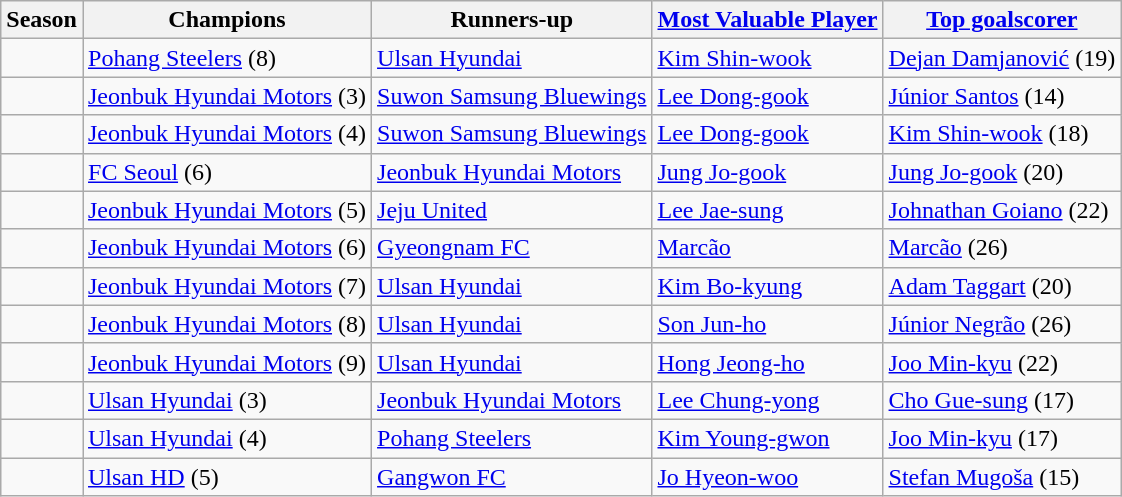<table class="wikitable">
<tr>
<th>Season</th>
<th>Champions</th>
<th>Runners-up</th>
<th><a href='#'>Most Valuable Player</a></th>
<th><a href='#'>Top goalscorer</a></th>
</tr>
<tr>
<td></td>
<td><a href='#'>Pohang Steelers</a> (8)</td>
<td><a href='#'>Ulsan Hyundai</a></td>
<td> <a href='#'>Kim Shin-wook</a></td>
<td> <a href='#'>Dejan Damjanović</a> (19)</td>
</tr>
<tr>
<td></td>
<td><a href='#'>Jeonbuk Hyundai Motors</a> (3)</td>
<td><a href='#'>Suwon Samsung Bluewings</a></td>
<td> <a href='#'>Lee Dong-gook</a></td>
<td> <a href='#'>Júnior Santos</a> (14)</td>
</tr>
<tr>
<td></td>
<td><a href='#'>Jeonbuk Hyundai Motors</a> (4)</td>
<td><a href='#'>Suwon Samsung Bluewings</a></td>
<td> <a href='#'>Lee Dong-gook</a></td>
<td> <a href='#'>Kim Shin-wook</a> (18)</td>
</tr>
<tr>
<td></td>
<td><a href='#'>FC Seoul</a> (6)</td>
<td><a href='#'>Jeonbuk Hyundai Motors</a></td>
<td> <a href='#'>Jung Jo-gook</a></td>
<td> <a href='#'>Jung Jo-gook</a> (20)</td>
</tr>
<tr>
<td></td>
<td><a href='#'>Jeonbuk Hyundai Motors</a> (5)</td>
<td><a href='#'>Jeju United</a></td>
<td> <a href='#'>Lee Jae-sung</a></td>
<td> <a href='#'>Johnathan Goiano</a> (22)</td>
</tr>
<tr>
<td></td>
<td><a href='#'>Jeonbuk Hyundai Motors</a> (6)</td>
<td><a href='#'>Gyeongnam FC</a></td>
<td> <a href='#'>Marcão</a></td>
<td> <a href='#'>Marcão</a> (26)</td>
</tr>
<tr>
<td></td>
<td><a href='#'>Jeonbuk Hyundai Motors</a> (7)</td>
<td><a href='#'>Ulsan Hyundai</a></td>
<td> <a href='#'>Kim Bo-kyung</a></td>
<td> <a href='#'>Adam Taggart</a> (20)</td>
</tr>
<tr>
<td></td>
<td><a href='#'>Jeonbuk Hyundai Motors</a> (8)</td>
<td><a href='#'>Ulsan Hyundai</a></td>
<td> <a href='#'>Son Jun-ho</a></td>
<td> <a href='#'>Júnior Negrão</a> (26)</td>
</tr>
<tr>
<td></td>
<td><a href='#'>Jeonbuk Hyundai Motors</a> (9)</td>
<td><a href='#'>Ulsan Hyundai</a></td>
<td> <a href='#'>Hong Jeong-ho</a></td>
<td> <a href='#'>Joo Min-kyu</a> (22)</td>
</tr>
<tr>
<td></td>
<td><a href='#'>Ulsan Hyundai</a> (3)</td>
<td><a href='#'>Jeonbuk Hyundai Motors</a></td>
<td> <a href='#'>Lee Chung-yong</a></td>
<td> <a href='#'>Cho Gue-sung</a> (17)</td>
</tr>
<tr>
<td></td>
<td><a href='#'>Ulsan Hyundai</a> (4)</td>
<td><a href='#'>Pohang Steelers</a></td>
<td> <a href='#'>Kim Young-gwon</a></td>
<td> <a href='#'>Joo Min-kyu</a> (17)</td>
</tr>
<tr>
<td></td>
<td><a href='#'>Ulsan HD</a> (5)</td>
<td><a href='#'>Gangwon FC</a></td>
<td> <a href='#'>Jo Hyeon-woo</a></td>
<td> <a href='#'>Stefan Mugoša</a> (15)</td>
</tr>
</table>
